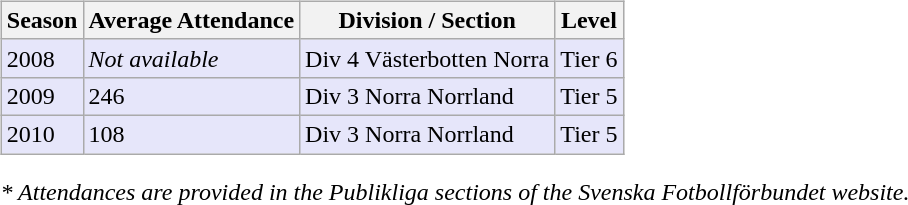<table>
<tr>
<td valign="top" width=0%><br><table class="wikitable">
<tr style="background:#f0f6fa;">
<th><strong>Season</strong></th>
<th><strong>Average Attendance</strong></th>
<th><strong>Division / Section</strong></th>
<th><strong>Level</strong></th>
</tr>
<tr>
<td style="background:#E6E6FA;">2008</td>
<td style="background:#E6E6FA;"><em>Not available</em></td>
<td style="background:#E6E6FA;">Div 4 Västerbotten Norra</td>
<td style="background:#E6E6FA;">Tier 6</td>
</tr>
<tr>
<td style="background:#E6E6FA;">2009</td>
<td style="background:#E6E6FA;">246</td>
<td style="background:#E6E6FA;">Div 3 Norra Norrland</td>
<td style="background:#E6E6FA;">Tier 5</td>
</tr>
<tr>
<td style="background:#E6E6FA;">2010</td>
<td style="background:#E6E6FA;">108</td>
<td style="background:#E6E6FA;">Div 3 Norra Norrland</td>
<td style="background:#E6E6FA;">Tier 5</td>
</tr>
</table>
<em>* Attendances are provided in the Publikliga sections of the Svenska Fotbollförbundet website.</em> </td>
</tr>
</table>
